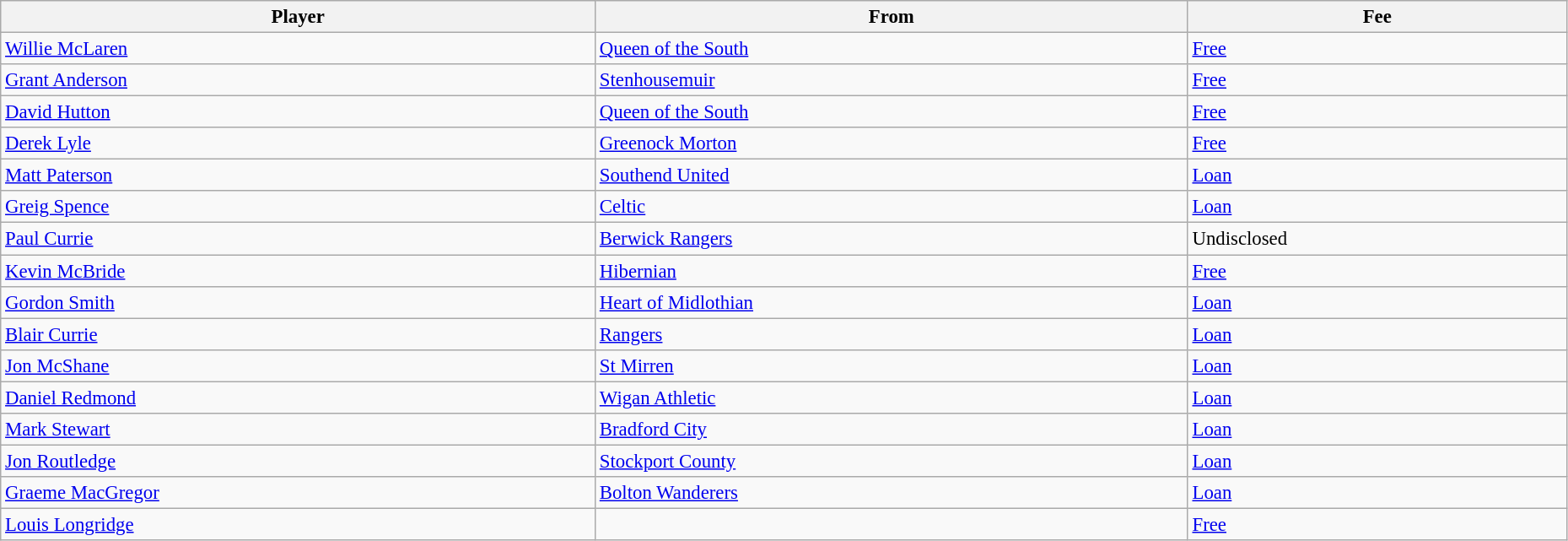<table class="wikitable" style="text-align:center; font-size:95%;width:98%; text-align:left">
<tr>
<th>Player</th>
<th>From</th>
<th>Fee</th>
</tr>
<tr>
<td> <a href='#'>Willie McLaren</a></td>
<td> <a href='#'>Queen of the South</a></td>
<td><a href='#'>Free</a></td>
</tr>
<tr>
<td> <a href='#'>Grant Anderson</a></td>
<td> <a href='#'>Stenhousemuir</a></td>
<td><a href='#'>Free</a></td>
</tr>
<tr>
<td> <a href='#'>David Hutton</a></td>
<td> <a href='#'>Queen of the South</a></td>
<td><a href='#'>Free</a></td>
</tr>
<tr>
<td> <a href='#'>Derek Lyle</a></td>
<td> <a href='#'>Greenock Morton</a></td>
<td><a href='#'>Free</a></td>
</tr>
<tr>
<td> <a href='#'>Matt Paterson</a></td>
<td> <a href='#'>Southend United</a></td>
<td><a href='#'>Loan</a></td>
</tr>
<tr>
<td> <a href='#'>Greig Spence</a></td>
<td> <a href='#'>Celtic</a></td>
<td><a href='#'>Loan</a></td>
</tr>
<tr>
<td>  <a href='#'>Paul Currie</a></td>
<td> <a href='#'>Berwick Rangers</a></td>
<td>Undisclosed</td>
</tr>
<tr>
<td> <a href='#'>Kevin McBride</a></td>
<td> <a href='#'>Hibernian</a></td>
<td><a href='#'>Free</a></td>
</tr>
<tr>
<td> <a href='#'>Gordon Smith</a></td>
<td> <a href='#'>Heart of Midlothian</a></td>
<td><a href='#'>Loan</a></td>
</tr>
<tr>
<td> <a href='#'>Blair Currie</a></td>
<td> <a href='#'>Rangers</a></td>
<td><a href='#'>Loan</a></td>
</tr>
<tr>
<td> <a href='#'>Jon McShane</a></td>
<td> <a href='#'>St Mirren</a></td>
<td><a href='#'>Loan</a></td>
</tr>
<tr>
<td> <a href='#'>Daniel Redmond</a></td>
<td> <a href='#'>Wigan Athletic</a></td>
<td><a href='#'>Loan</a></td>
</tr>
<tr>
<td> <a href='#'>Mark Stewart</a></td>
<td> <a href='#'>Bradford City</a></td>
<td><a href='#'>Loan</a></td>
</tr>
<tr>
<td> <a href='#'>Jon Routledge</a></td>
<td> <a href='#'>Stockport County</a></td>
<td><a href='#'>Loan</a></td>
</tr>
<tr>
<td> <a href='#'>Graeme MacGregor</a></td>
<td> <a href='#'>Bolton Wanderers</a></td>
<td><a href='#'>Loan</a></td>
</tr>
<tr>
<td> <a href='#'>Louis Longridge</a></td>
<td></td>
<td><a href='#'>Free</a></td>
</tr>
</table>
